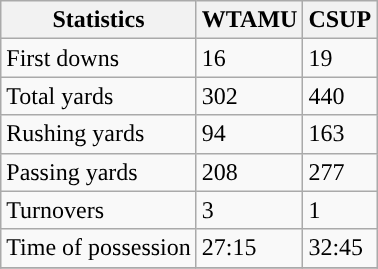<table class="wikitable">
<tr>
<th>Statistics</th>
<th>WTAMU</th>
<th>CSUP</th>
</tr>
<tr>
<td>First downs</td>
<td>16</td>
<td>19</td>
</tr>
<tr>
<td>Total yards</td>
<td>302</td>
<td>440</td>
</tr>
<tr>
<td>Rushing yards</td>
<td>94</td>
<td>163</td>
</tr>
<tr>
<td>Passing yards</td>
<td>208</td>
<td>277</td>
</tr>
<tr>
<td>Turnovers</td>
<td>3</td>
<td>1</td>
</tr>
<tr>
<td>Time of possession</td>
<td>27:15</td>
<td>32:45</td>
</tr>
<tr>
</tr>
</table>
